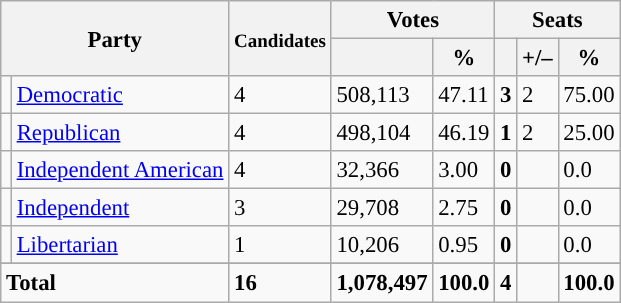<table class="wikitable" style="font-size: 95%;">
<tr>
<th colspan="2" rowspan="2">Party</th>
<th rowspan="2"><small>Candi</small><small>dates</small></th>
<th colspan="2">Votes</th>
<th colspan="3">Seats</th>
</tr>
<tr>
<th></th>
<th>%</th>
<th></th>
<th>+/–</th>
<th>%</th>
</tr>
<tr>
<td style="background:"></td>
<td align="left"><a href='#'>Democratic</a></td>
<td>4</td>
<td>508,113</td>
<td>47.11</td>
<td><strong>3</strong></td>
<td> 2</td>
<td>75.00</td>
</tr>
<tr>
<td style="background:"></td>
<td align="left"><a href='#'>Republican</a></td>
<td>4</td>
<td>498,104</td>
<td>46.19</td>
<td><strong>1</strong></td>
<td> 2</td>
<td>25.00</td>
</tr>
<tr>
<td style="background:"></td>
<td align="left"><a href='#'>Independent American</a></td>
<td>4</td>
<td>32,366</td>
<td>3.00</td>
<td><strong>0</strong></td>
<td></td>
<td>0.0</td>
</tr>
<tr>
<td style="background:"></td>
<td align="left"><a href='#'>Independent</a></td>
<td>3</td>
<td>29,708</td>
<td>2.75</td>
<td><strong>0</strong></td>
<td></td>
<td>0.0</td>
</tr>
<tr>
<td style="background:"></td>
<td align="left"><a href='#'>Libertarian</a></td>
<td>1</td>
<td>10,206</td>
<td>0.95</td>
<td><strong>0</strong></td>
<td></td>
<td>0.0</td>
</tr>
<tr>
</tr>
<tr style="font-weight:bold">
<td colspan="2" align="left">Total</td>
<td>16</td>
<td>1,078,497</td>
<td>100.0</td>
<td>4</td>
<td></td>
<td>100.0</td>
</tr>
</table>
